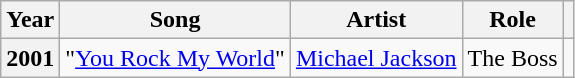<table class="wikitable plainrowheaders" style="margin-right: 0;">
<tr>
<th scope="col">Year</th>
<th scope="col">Song</th>
<th scope="col">Artist</th>
<th scope="col">Role</th>
<th scope="col"></th>
</tr>
<tr>
<th scope="row">2001</th>
<td>"<a href='#'>You Rock My World</a>"</td>
<td><a href='#'>Michael Jackson</a></td>
<td>The Boss</td>
<td></td>
</tr>
</table>
